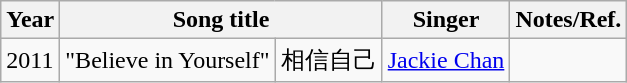<table class="wikitable sortable">
<tr>
<th>Year</th>
<th colspan=2>Song title</th>
<th>Singer</th>
<th class="unsortable">Notes/Ref.</th>
</tr>
<tr>
<td>2011</td>
<td>"Believe in Yourself"</td>
<td>相信自己</td>
<td><a href='#'>Jackie Chan</a></td>
<td></td>
</tr>
</table>
